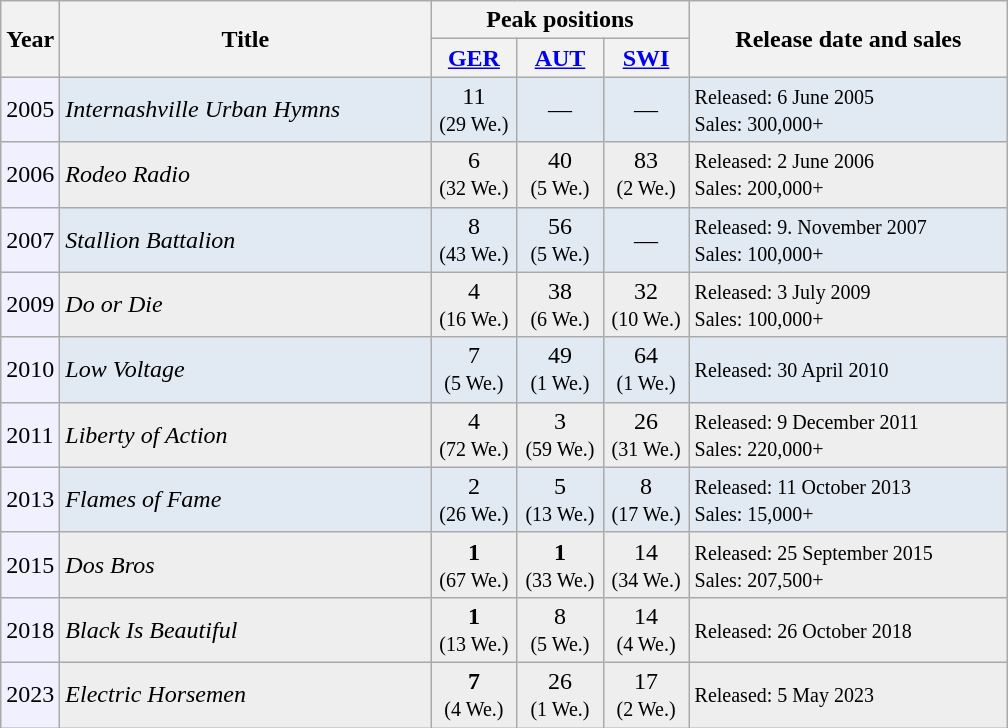<table class="wikitable">
<tr class="hintergrundfarbe8">
<th rowspan="2">Year</th>
<th width="240" rowspan="2">Title</th>
<th colspan="3">Peak positions</th>
<th width="205" rowspan="2">Release date and sales</th>
</tr>
<tr class="hintergrundfarbe8">
<th width="50"><a href='#'>GER</a></th>
<th width="50"><a href='#'>AUT</a></th>
<th width="50"><a href='#'>SWI</a></th>
</tr>
<tr bgcolor="#E1E9F3">
<td bgcolor="#f0f0ff">2005</td>
<td><em>Internashville Urban Hymns</em></td>
<td align="center" >11<br><small>(29 We.)</small></td>
<td align="center" >—</td>
<td align="center" >—</td>
<td><small>Released: 6 June 2005</small> <small> <br>Sales: 300,000+</small></td>
</tr>
<tr bgcolor="#eeeeee">
<td bgcolor="#f0f0ff">2006</td>
<td><em>Rodeo Radio</em></td>
<td align="center" >6<br><small>(32 We.)</small></td>
<td align="center" >40<br><small>(5 We.)</small></td>
<td align="center" >83<br><small>(2 We.)</small></td>
<td><small>Released: 2 June 2006</small> <small> <br>Sales: 200,000+</small></td>
</tr>
<tr bgcolor="#E1E9F3">
<td bgcolor="#f0f0ff">2007</td>
<td><em>Stallion Battalion</em></td>
<td align="center" >8<br><small>(43 We.)</small></td>
<td align="center" >56<br><small>(5 We.)</small></td>
<td align="center" >—</td>
<td><small>Released: 9. November 2007</small> <small> <br>Sales: 100,000+</small></td>
</tr>
<tr bgcolor="#eeeeee">
<td bgcolor="#f0f0ff">2009</td>
<td><em>Do or Die</em></td>
<td align="center" >4<br><small>(16 We.)</small></td>
<td align="center" >38<br><small>(6 We.)</small></td>
<td align="center" >32<br><small>(10 We.)</small></td>
<td><small>Released: 3 July 2009</small> <small> <br>Sales: 100,000+</small></td>
</tr>
<tr bgcolor="#E1E9F3">
<td bgcolor="#f0f0ff">2010</td>
<td><em>Low Voltage</em></td>
<td align="center" >7<br><small>(5 We.)</small></td>
<td align="center" >49<br><small>(1 We.)</small></td>
<td align="center" >64<br><small>(1 We.)</small></td>
<td><small>Released: 30 April 2010</small></td>
</tr>
<tr bgcolor="#eeeeee">
<td bgcolor="#f0f0ff">2011</td>
<td><em>Liberty of Action</em></td>
<td align="center" >4<br><small>(72 We.)</small></td>
<td align="center" >3<br><small>(59 We.)</small></td>
<td align="center" >26<br><small>(31 We.)</small></td>
<td><small>Released: 9 December 2011</small> <small> <br>Sales: 220,000+</small></td>
</tr>
<tr bgcolor="#E1E9F3">
<td bgcolor="#f0f0ff">2013</td>
<td><em>Flames of Fame</em></td>
<td align="center" >2<br><small>(26 We.)</small></td>
<td align="center" >5<br><small>(13 We.)</small></td>
<td align="center" >8<br><small>(17 We.)</small></td>
<td><small>Released: 11 October 2013</small> <small><br>Sales: 15,000+</small></td>
</tr>
<tr bgcolor="#eeeeee">
<td bgcolor="#f0f0ff">2015</td>
<td><em>Dos Bros</em></td>
<td align="center" ><strong>1</strong> <br><small>(67 We.)</small></td>
<td align="center" ><strong>1</strong> <br><small>(33 We.)</small></td>
<td align="center" >14 <br><small>(34 We.)</small></td>
<td><small>Released: 25 September 2015</small> <small><br>Sales: 207,500+</small></td>
</tr>
<tr bgcolor="#eeeeee">
<td bgcolor="#f0f0ff">2018</td>
<td><em>Black Is Beautiful</em></td>
<td align="center" ><strong>1</strong> <br><small>(13 We.)</small></td>
<td align="center" >8 <br><small>(5 We.)</small></td>
<td align="center" >14 <br><small>(4 We.)</small></td>
<td><small>Released: 26 October 2018</small></td>
</tr>
<tr bgcolor="#eeeeee">
<td bgcolor="#f0f0ff">2023</td>
<td><em>Electric Horsemen</em></td>
<td align="center" ><strong>7</strong> <br><small> (4 We.)</small></td>
<td align="center" >26 <br><small> (1 We.)</small></td>
<td align="center" >17 <br><small>(2 We.)</small></td>
<td><small>Released: 5 May 2023</small></td>
</tr>
</table>
